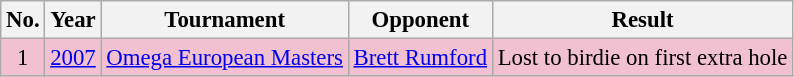<table class="wikitable" style="font-size:95%;">
<tr>
<th>No.</th>
<th>Year</th>
<th>Tournament</th>
<th>Opponent</th>
<th>Result</th>
</tr>
<tr style="background:#F2C1D1;">
<td align=center>1</td>
<td><a href='#'>2007</a></td>
<td><a href='#'>Omega European Masters</a></td>
<td> <a href='#'>Brett Rumford</a></td>
<td>Lost to birdie on first extra hole</td>
</tr>
</table>
